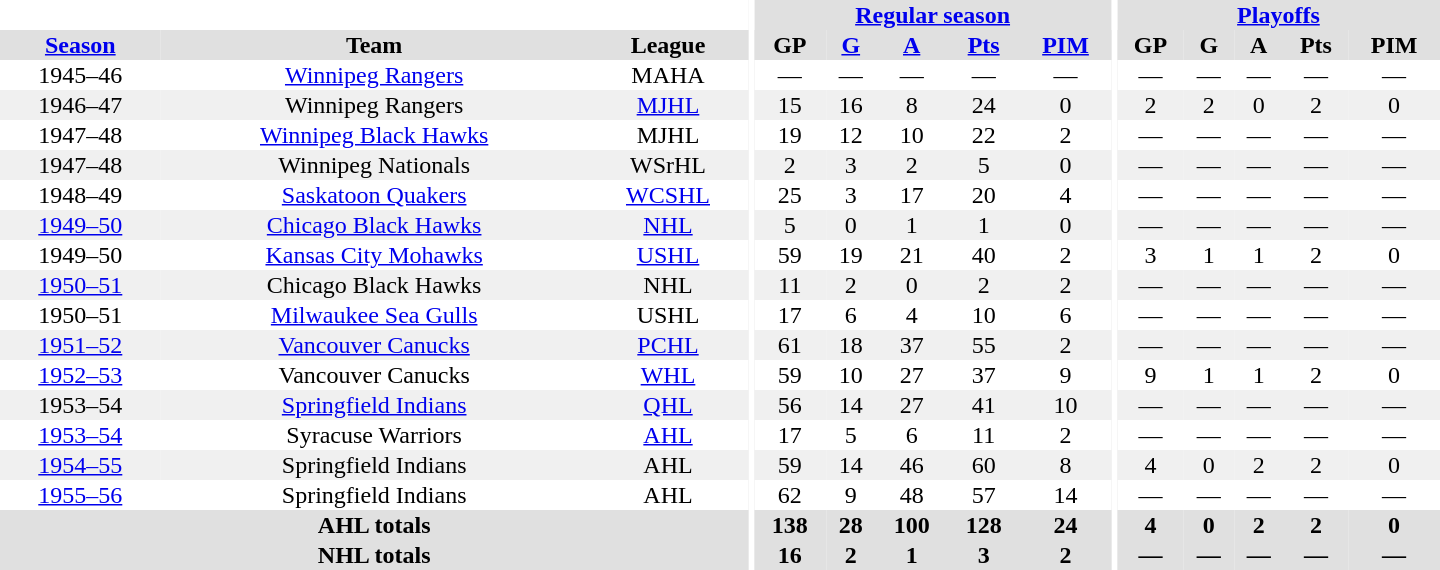<table border="0" cellpadding="1" cellspacing="0" style="text-align:center; width:60em">
<tr bgcolor="#e0e0e0">
<th colspan="3" bgcolor="#ffffff"></th>
<th rowspan="100" bgcolor="#ffffff"></th>
<th colspan="5"><a href='#'>Regular season</a></th>
<th rowspan="100" bgcolor="#ffffff"></th>
<th colspan="5"><a href='#'>Playoffs</a></th>
</tr>
<tr bgcolor="#e0e0e0">
<th><a href='#'>Season</a></th>
<th>Team</th>
<th>League</th>
<th>GP</th>
<th><a href='#'>G</a></th>
<th><a href='#'>A</a></th>
<th><a href='#'>Pts</a></th>
<th><a href='#'>PIM</a></th>
<th>GP</th>
<th>G</th>
<th>A</th>
<th>Pts</th>
<th>PIM</th>
</tr>
<tr>
<td>1945–46</td>
<td><a href='#'>Winnipeg Rangers</a></td>
<td>MAHA</td>
<td>—</td>
<td>—</td>
<td>—</td>
<td>—</td>
<td>—</td>
<td>—</td>
<td>—</td>
<td>—</td>
<td>—</td>
<td>—</td>
</tr>
<tr bgcolor="#f0f0f0">
<td>1946–47</td>
<td>Winnipeg Rangers</td>
<td><a href='#'>MJHL</a></td>
<td>15</td>
<td>16</td>
<td>8</td>
<td>24</td>
<td>0</td>
<td>2</td>
<td>2</td>
<td>0</td>
<td>2</td>
<td>0</td>
</tr>
<tr>
<td>1947–48</td>
<td><a href='#'>Winnipeg Black Hawks</a></td>
<td>MJHL</td>
<td>19</td>
<td>12</td>
<td>10</td>
<td>22</td>
<td>2</td>
<td>—</td>
<td>—</td>
<td>—</td>
<td>—</td>
<td>—</td>
</tr>
<tr bgcolor="#f0f0f0">
<td>1947–48</td>
<td>Winnipeg Nationals</td>
<td>WSrHL</td>
<td>2</td>
<td>3</td>
<td>2</td>
<td>5</td>
<td>0</td>
<td>—</td>
<td>—</td>
<td>—</td>
<td>—</td>
<td>—</td>
</tr>
<tr>
<td>1948–49</td>
<td><a href='#'>Saskatoon Quakers</a></td>
<td><a href='#'>WCSHL</a></td>
<td>25</td>
<td>3</td>
<td>17</td>
<td>20</td>
<td>4</td>
<td>—</td>
<td>—</td>
<td>—</td>
<td>—</td>
<td>—</td>
</tr>
<tr bgcolor="#f0f0f0">
<td><a href='#'>1949–50</a></td>
<td><a href='#'>Chicago Black Hawks</a></td>
<td><a href='#'>NHL</a></td>
<td>5</td>
<td>0</td>
<td>1</td>
<td>1</td>
<td>0</td>
<td>—</td>
<td>—</td>
<td>—</td>
<td>—</td>
<td>—</td>
</tr>
<tr>
<td>1949–50</td>
<td><a href='#'>Kansas City Mohawks</a></td>
<td><a href='#'>USHL</a></td>
<td>59</td>
<td>19</td>
<td>21</td>
<td>40</td>
<td>2</td>
<td>3</td>
<td>1</td>
<td>1</td>
<td>2</td>
<td>0</td>
</tr>
<tr bgcolor="#f0f0f0">
<td><a href='#'>1950–51</a></td>
<td>Chicago Black Hawks</td>
<td>NHL</td>
<td>11</td>
<td>2</td>
<td>0</td>
<td>2</td>
<td>2</td>
<td>—</td>
<td>—</td>
<td>—</td>
<td>—</td>
<td>—</td>
</tr>
<tr>
<td>1950–51</td>
<td><a href='#'>Milwaukee Sea Gulls</a></td>
<td>USHL</td>
<td>17</td>
<td>6</td>
<td>4</td>
<td>10</td>
<td>6</td>
<td>—</td>
<td>—</td>
<td>—</td>
<td>—</td>
<td>—</td>
</tr>
<tr bgcolor="#f0f0f0">
<td><a href='#'>1951–52</a></td>
<td><a href='#'>Vancouver Canucks</a></td>
<td><a href='#'>PCHL</a></td>
<td>61</td>
<td>18</td>
<td>37</td>
<td>55</td>
<td>2</td>
<td>—</td>
<td>—</td>
<td>—</td>
<td>—</td>
<td>—</td>
</tr>
<tr>
<td><a href='#'>1952–53</a></td>
<td>Vancouver Canucks</td>
<td><a href='#'>WHL</a></td>
<td>59</td>
<td>10</td>
<td>27</td>
<td>37</td>
<td>9</td>
<td>9</td>
<td>1</td>
<td>1</td>
<td>2</td>
<td>0</td>
</tr>
<tr bgcolor="#f0f0f0">
<td>1953–54</td>
<td><a href='#'>Springfield Indians</a></td>
<td><a href='#'>QHL</a></td>
<td>56</td>
<td>14</td>
<td>27</td>
<td>41</td>
<td>10</td>
<td>—</td>
<td>—</td>
<td>—</td>
<td>—</td>
<td>—</td>
</tr>
<tr>
<td><a href='#'>1953–54</a></td>
<td>Syracuse Warriors</td>
<td><a href='#'>AHL</a></td>
<td>17</td>
<td>5</td>
<td>6</td>
<td>11</td>
<td>2</td>
<td>—</td>
<td>—</td>
<td>—</td>
<td>—</td>
<td>—</td>
</tr>
<tr bgcolor="#f0f0f0">
<td><a href='#'>1954–55</a></td>
<td>Springfield Indians</td>
<td>AHL</td>
<td>59</td>
<td>14</td>
<td>46</td>
<td>60</td>
<td>8</td>
<td>4</td>
<td>0</td>
<td>2</td>
<td>2</td>
<td>0</td>
</tr>
<tr>
<td><a href='#'>1955–56</a></td>
<td>Springfield Indians</td>
<td>AHL</td>
<td>62</td>
<td>9</td>
<td>48</td>
<td>57</td>
<td>14</td>
<td>—</td>
<td>—</td>
<td>—</td>
<td>—</td>
<td>—</td>
</tr>
<tr bgcolor="#e0e0e0">
<th colspan="3">AHL totals</th>
<th>138</th>
<th>28</th>
<th>100</th>
<th>128</th>
<th>24</th>
<th>4</th>
<th>0</th>
<th>2</th>
<th>2</th>
<th>0</th>
</tr>
<tr bgcolor="#e0e0e0">
<th colspan="3">NHL totals</th>
<th>16</th>
<th>2</th>
<th>1</th>
<th>3</th>
<th>2</th>
<th>—</th>
<th>—</th>
<th>—</th>
<th>—</th>
<th>—</th>
</tr>
</table>
